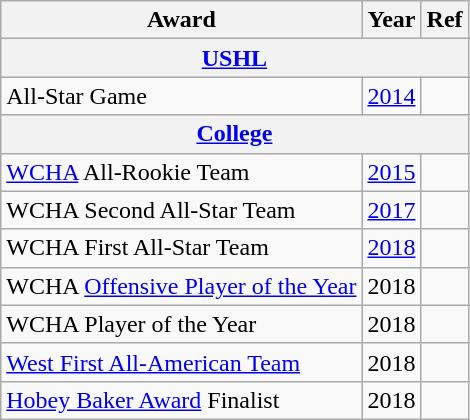<table class="wikitable">
<tr>
<th>Award</th>
<th>Year</th>
<th>Ref</th>
</tr>
<tr ALIGN="center" bgcolor="#e0e0e0">
<th colspan="3"><a href='#'>USHL</a></th>
</tr>
<tr>
<td>All-Star Game</td>
<td><a href='#'>2014</a></td>
<td></td>
</tr>
<tr ALIGN="center" bgcolor="#e0e0e0">
<th colspan="3"><a href='#'>College</a></th>
</tr>
<tr>
<td><a href='#'>WCHA</a> All-Rookie Team</td>
<td><a href='#'>2015</a></td>
<td></td>
</tr>
<tr>
<td>WCHA Second All-Star Team</td>
<td><a href='#'>2017</a></td>
<td></td>
</tr>
<tr>
<td>WCHA First All-Star Team</td>
<td><a href='#'>2018</a></td>
<td></td>
</tr>
<tr>
<td>WCHA <a href='#'>Offensive Player of the Year</a></td>
<td>2018</td>
<td></td>
</tr>
<tr>
<td>WCHA Player of the Year</td>
<td>2018</td>
<td></td>
</tr>
<tr>
<td><a href='#'>West First All-American Team</a></td>
<td>2018</td>
<td></td>
</tr>
<tr>
<td><a href='#'>Hobey Baker Award</a> Finalist</td>
<td>2018</td>
<td></td>
</tr>
</table>
